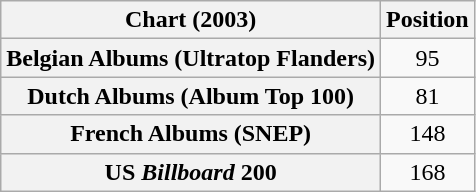<table class="wikitable sortable plainrowheaders" style="text-align:center">
<tr>
<th scope="col">Chart (2003)</th>
<th scope="col">Position</th>
</tr>
<tr>
<th scope="row">Belgian Albums (Ultratop Flanders)</th>
<td>95</td>
</tr>
<tr>
<th scope="row">Dutch Albums (Album Top 100)</th>
<td>81</td>
</tr>
<tr>
<th scope="row">French Albums (SNEP)</th>
<td>148</td>
</tr>
<tr>
<th scope="row">US <em>Billboard</em> 200</th>
<td>168</td>
</tr>
</table>
